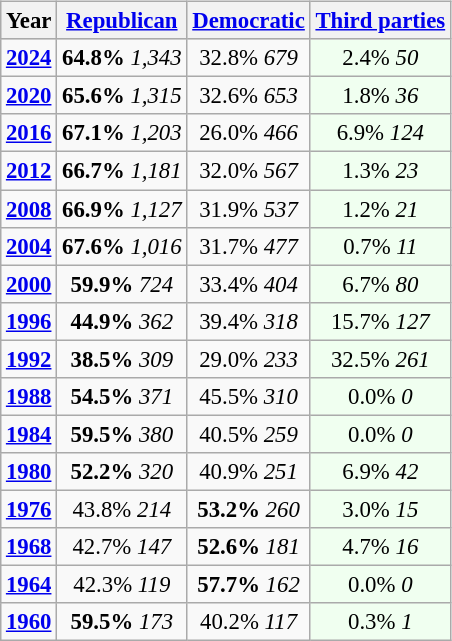<table class="wikitable" style="float:right; font-size:95%;">
<tr bgcolor=lightgrey>
<th>Year</th>
<th><a href='#'>Republican</a></th>
<th><a href='#'>Democratic</a></th>
<th><a href='#'>Third parties</a></th>
</tr>
<tr>
<td style="text-align:center;" ><strong><a href='#'>2024</a></strong></td>
<td style="text-align:center;" ><strong>64.8%</strong> <em>1,343</em></td>
<td style="text-align:center;" >32.8% <em>679</em></td>
<td style="text-align:center; background:honeyDew;">2.4% <em>50</em></td>
</tr>
<tr>
<td style="text-align:center;" ><strong><a href='#'>2020</a></strong></td>
<td style="text-align:center;" ><strong>65.6%</strong> <em>1,315</em></td>
<td style="text-align:center;" >32.6% <em>653</em></td>
<td style="text-align:center; background:honeyDew;">1.8% <em>36</em></td>
</tr>
<tr>
<td style="text-align:center;" ><strong><a href='#'>2016</a></strong></td>
<td style="text-align:center;" ><strong>67.1%</strong> <em>1,203</em></td>
<td style="text-align:center;" >26.0% <em>466</em></td>
<td style="text-align:center; background:honeyDew;">6.9% <em>124</em></td>
</tr>
<tr>
<td style="text-align:center;" ><strong><a href='#'>2012</a></strong></td>
<td style="text-align:center;" ><strong>66.7%</strong> <em>1,181</em></td>
<td style="text-align:center;" >32.0% <em>567</em></td>
<td style="text-align:center; background:honeyDew;">1.3% <em>23</em></td>
</tr>
<tr>
<td style="text-align:center;" ><strong><a href='#'>2008</a></strong></td>
<td style="text-align:center;" ><strong>66.9%</strong> <em>1,127</em></td>
<td style="text-align:center;" >31.9% <em>537</em></td>
<td style="text-align:center; background:honeyDew;">1.2% <em>21</em></td>
</tr>
<tr>
<td style="text-align:center;" ><strong><a href='#'>2004</a></strong></td>
<td style="text-align:center;" ><strong>67.6%</strong> <em>1,016</em></td>
<td style="text-align:center;" >31.7% <em>477</em></td>
<td style="text-align:center; background:honeyDew;">0.7% <em>11</em></td>
</tr>
<tr>
<td style="text-align:center;" ><strong><a href='#'>2000</a></strong></td>
<td style="text-align:center;" ><strong>59.9%</strong> <em>724</em></td>
<td style="text-align:center;" >33.4% <em>404</em></td>
<td style="text-align:center; background:honeyDew;">6.7% <em>80</em></td>
</tr>
<tr>
<td style="text-align:center;" ><strong><a href='#'>1996</a></strong></td>
<td style="text-align:center;" ><strong>44.9%</strong> <em>362</em></td>
<td style="text-align:center;" >39.4% <em>318</em></td>
<td style="text-align:center; background:honeyDew;">15.7% <em>127</em></td>
</tr>
<tr>
<td style="text-align:center;" ><strong><a href='#'>1992</a></strong></td>
<td style="text-align:center;" ><strong>38.5%</strong> <em>309</em></td>
<td style="text-align:center;" >29.0% <em>233</em></td>
<td style="text-align:center; background:honeyDew;">32.5% <em>261</em></td>
</tr>
<tr>
<td style="text-align:center;" ><strong><a href='#'>1988</a></strong></td>
<td style="text-align:center;" ><strong>54.5%</strong> <em>371</em></td>
<td style="text-align:center;" >45.5% <em>310</em></td>
<td style="text-align:center; background:honeyDew;">0.0% <em>0</em></td>
</tr>
<tr>
<td style="text-align:center;" ><strong><a href='#'>1984</a></strong></td>
<td style="text-align:center;" ><strong>59.5%</strong> <em>380</em></td>
<td style="text-align:center;" >40.5% <em>259</em></td>
<td style="text-align:center; background:honeyDew;">0.0% <em>0</em></td>
</tr>
<tr>
<td style="text-align:center;" ><strong><a href='#'>1980</a></strong></td>
<td style="text-align:center;" ><strong>52.2%</strong> <em>320</em></td>
<td style="text-align:center;" >40.9% <em>251</em></td>
<td style="text-align:center; background:honeyDew;">6.9% <em>42</em></td>
</tr>
<tr>
<td style="text-align:center;" ><strong><a href='#'>1976</a></strong></td>
<td style="text-align:center;" >43.8% <em>214</em></td>
<td style="text-align:center;" ><strong>53.2%</strong> <em>260</em></td>
<td style="text-align:center; background:honeyDew;">3.0% <em>15</em></td>
</tr>
<tr>
<td style="text-align:center;" ><strong><a href='#'>1968</a></strong></td>
<td style="text-align:center;" >42.7% <em>147</em></td>
<td style="text-align:center;" ><strong>52.6%</strong> <em>181</em></td>
<td style="text-align:center; background:honeyDew;">4.7% <em>16</em></td>
</tr>
<tr>
<td style="text-align:center;" ><strong><a href='#'>1964</a></strong></td>
<td style="text-align:center;" >42.3% <em>119</em></td>
<td style="text-align:center;" ><strong>57.7%</strong> <em>162</em></td>
<td style="text-align:center; background:honeyDew;">0.0% <em>0</em></td>
</tr>
<tr>
<td style="text-align:center;" ><strong><a href='#'>1960</a></strong></td>
<td style="text-align:center;" ><strong>59.5%</strong> <em>173</em></td>
<td style="text-align:center;" >40.2% <em>117</em></td>
<td style="text-align:center; background:honeyDew;">0.3% <em>1</em></td>
</tr>
</table>
